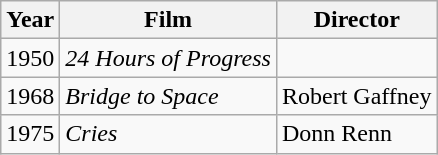<table class="wikitable">
<tr>
<th>Year</th>
<th>Film</th>
<th>Director</th>
</tr>
<tr>
<td>1950</td>
<td><em>24 Hours of Progress</em></td>
<td></td>
</tr>
<tr>
<td>1968</td>
<td><em>Bridge to Space</em></td>
<td>Robert Gaffney</td>
</tr>
<tr>
<td>1975</td>
<td><em>Cries</em></td>
<td>Donn Renn</td>
</tr>
</table>
